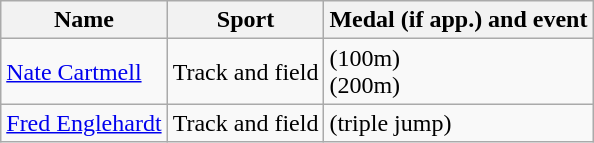<table class="wikitable">
<tr>
<th>Name</th>
<th>Sport</th>
<th>Medal (if app.) and event</th>
</tr>
<tr>
<td> <a href='#'>Nate Cartmell</a></td>
<td>Track and field</td>
<td> (100m)<br>  (200m)</td>
</tr>
<tr>
<td> <a href='#'>Fred Englehardt</a></td>
<td>Track and field</td>
<td> (triple jump)</td>
</tr>
</table>
